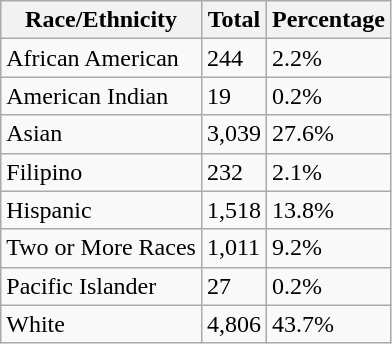<table class="wikitable sortable">
<tr>
<th>Race/Ethnicity</th>
<th>Total</th>
<th>Percentage</th>
</tr>
<tr>
<td>African American</td>
<td>244</td>
<td>2.2%</td>
</tr>
<tr>
<td>American Indian</td>
<td>19</td>
<td>0.2%</td>
</tr>
<tr>
<td>Asian</td>
<td>3,039</td>
<td>27.6%</td>
</tr>
<tr>
<td>Filipino</td>
<td>232</td>
<td>2.1%</td>
</tr>
<tr>
<td>Hispanic</td>
<td>1,518</td>
<td>13.8%</td>
</tr>
<tr>
<td>Two or More Races</td>
<td>1,011</td>
<td>9.2%</td>
</tr>
<tr>
<td>Pacific Islander</td>
<td>27</td>
<td>0.2%</td>
</tr>
<tr>
<td>White</td>
<td>4,806</td>
<td>43.7%</td>
</tr>
</table>
